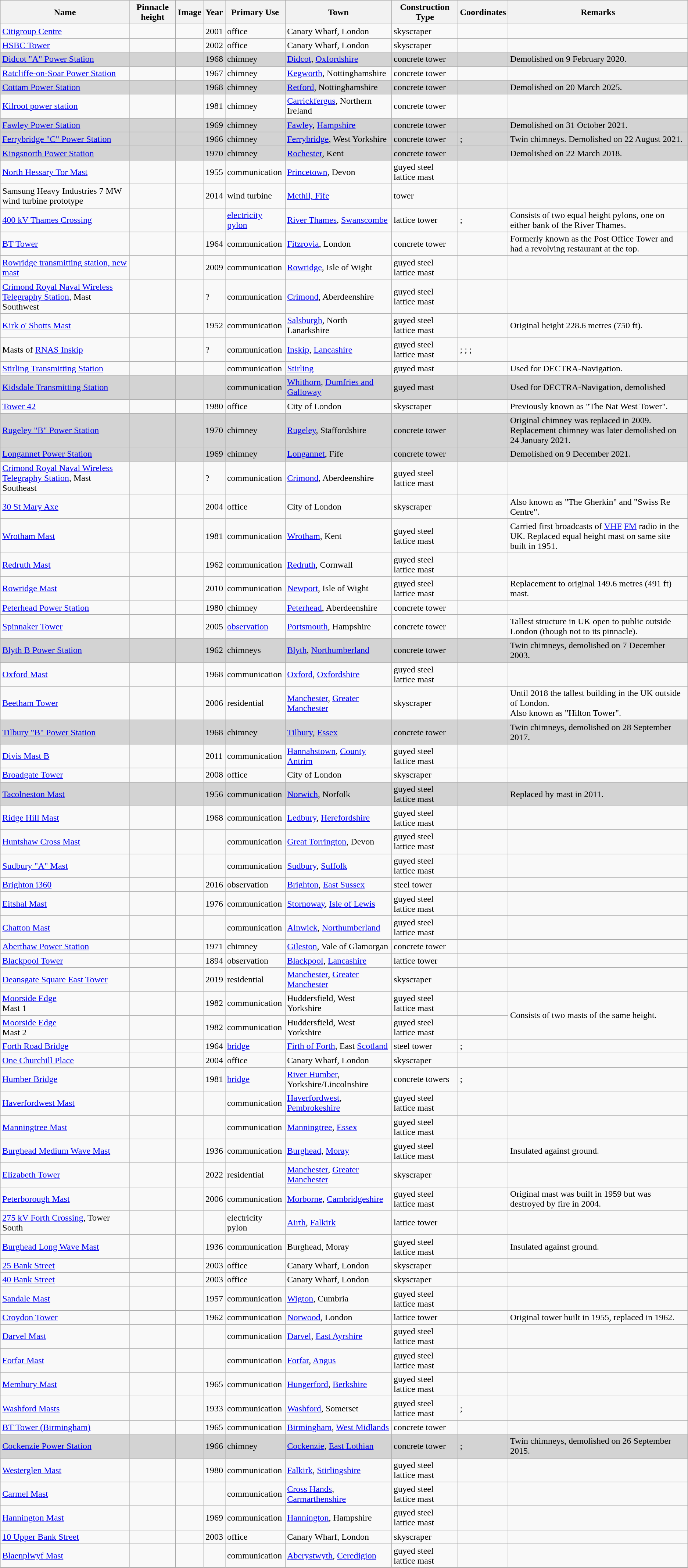<table class="wikitable sortable">
<tr>
<th>Name</th>
<th>Pinnacle height</th>
<th>Image</th>
<th>Year</th>
<th>Primary Use</th>
<th>Town</th>
<th>Construction Type</th>
<th>Coordinates</th>
<th>Remarks</th>
</tr>
<tr>
<td><a href='#'>Citigroup Centre</a></td>
<td nowrap></td>
<td></td>
<td>2001</td>
<td>office</td>
<td>Canary Wharf, London</td>
<td>skyscraper</td>
<td></td>
<td></td>
</tr>
<tr>
<td><a href='#'>HSBC Tower</a></td>
<td></td>
<td></td>
<td>2002</td>
<td>office</td>
<td>Canary Wharf, London</td>
<td>skyscraper</td>
<td></td>
<td></td>
</tr>
<tr bgcolor=#D3D3D3>
<td><a href='#'>Didcot "A" Power Station</a></td>
<td></td>
<td></td>
<td>1968</td>
<td>chimney</td>
<td><a href='#'>Didcot</a>, <a href='#'>Oxfordshire</a></td>
<td>concrete tower</td>
<td></td>
<td>Demolished on 9 February 2020.</td>
</tr>
<tr>
<td><a href='#'>Ratcliffe-on-Soar Power Station</a></td>
<td></td>
<td></td>
<td>1967</td>
<td>chimney</td>
<td><a href='#'>Kegworth</a>, Nottinghamshire</td>
<td>concrete tower</td>
<td></td>
<td></td>
</tr>
<tr bgcolor=#D3D3D3>
<td><a href='#'>Cottam Power Station</a></td>
<td></td>
<td></td>
<td>1968</td>
<td>chimney</td>
<td><a href='#'>Retford</a>, Nottinghamshire</td>
<td>concrete tower</td>
<td></td>
<td>Demolished on 20 March 2025.</td>
</tr>
<tr>
<td><a href='#'>Kilroot power station</a></td>
<td></td>
<td></td>
<td>1981</td>
<td>chimney</td>
<td><a href='#'>Carrickfergus</a>, Northern Ireland</td>
<td>concrete tower</td>
<td></td>
<td></td>
</tr>
<tr bgcolor=#D3D3D3>
<td><a href='#'>Fawley Power Station</a></td>
<td></td>
<td></td>
<td>1969</td>
<td>chimney</td>
<td><a href='#'>Fawley</a>, <a href='#'>Hampshire</a></td>
<td>concrete tower</td>
<td></td>
<td>Demolished on 31 October 2021.</td>
</tr>
<tr bgcolor=#D3D3D3>
<td><a href='#'>Ferrybridge "C" Power Station</a></td>
<td></td>
<td></td>
<td>1966</td>
<td>chimney</td>
<td><a href='#'>Ferrybridge</a>, West Yorkshire</td>
<td>concrete tower</td>
<td> ; </td>
<td>Twin chimneys. Demolished on 22 August 2021.</td>
</tr>
<tr bgcolor=#D3D3D3>
<td><a href='#'>Kingsnorth Power Station</a></td>
<td></td>
<td></td>
<td>1970</td>
<td>chimney</td>
<td><a href='#'>Rochester</a>, Kent</td>
<td>concrete tower</td>
<td></td>
<td>Demolished on 22 March 2018.</td>
</tr>
<tr>
<td><a href='#'>North Hessary Tor Mast</a></td>
<td></td>
<td></td>
<td>1955</td>
<td>communication</td>
<td><a href='#'>Princetown</a>, Devon</td>
<td>guyed steel lattice mast</td>
<td></td>
<td></td>
</tr>
<tr>
<td>Samsung Heavy Industries 7 MW wind turbine prototype</td>
<td></td>
<td></td>
<td>2014</td>
<td>wind turbine</td>
<td><a href='#'>Methil, Fife</a></td>
<td>tower</td>
<td></td>
<td></td>
</tr>
<tr>
<td><a href='#'>400 kV Thames Crossing</a></td>
<td></td>
<td></td>
<td></td>
<td><a href='#'>electricity pylon</a></td>
<td><a href='#'>River Thames</a>, <a href='#'>Swanscombe</a></td>
<td>lattice tower</td>
<td> ; </td>
<td>Consists of two equal height pylons, one on either bank of the River Thames.</td>
</tr>
<tr>
<td><a href='#'>BT Tower</a></td>
<td></td>
<td></td>
<td>1964</td>
<td>communication</td>
<td><a href='#'>Fitzrovia</a>, London</td>
<td>concrete tower</td>
<td></td>
<td>Formerly known as the Post Office Tower and had a revolving restaurant at the top.</td>
</tr>
<tr>
<td><a href='#'>Rowridge transmitting station, new mast</a></td>
<td></td>
<td></td>
<td>2009</td>
<td>communication</td>
<td><a href='#'>Rowridge</a>, Isle of Wight</td>
<td>guyed steel lattice mast</td>
<td></td>
<td></td>
</tr>
<tr>
<td><a href='#'>Crimond Royal Naval Wireless Telegraphy Station</a>, Mast Southwest</td>
<td></td>
<td></td>
<td>?</td>
<td>communication</td>
<td><a href='#'>Crimond</a>, Aberdeenshire</td>
<td>guyed steel lattice mast</td>
<td></td>
<td></td>
</tr>
<tr>
<td><a href='#'>Kirk o' Shotts Mast</a></td>
<td></td>
<td></td>
<td>1952</td>
<td>communication</td>
<td><a href='#'>Salsburgh</a>, North Lanarkshire</td>
<td>guyed steel lattice mast</td>
<td></td>
<td>Original height 228.6 metres (750 ft).</td>
</tr>
<tr>
<td>Masts of <a href='#'>RNAS Inskip</a></td>
<td></td>
<td></td>
<td>?</td>
<td>communication</td>
<td><a href='#'>Inskip</a>, <a href='#'>Lancashire</a></td>
<td>guyed steel lattice mast</td>
<td> ;  ;  ; </td>
<td></td>
</tr>
<tr>
<td><a href='#'>Stirling Transmitting Station</a></td>
<td></td>
<td></td>
<td></td>
<td>communication</td>
<td><a href='#'>Stirling</a></td>
<td>guyed mast</td>
<td></td>
<td>Used for DECTRA-Navigation.</td>
</tr>
<tr bgcolor=#D3D3D3>
<td><a href='#'>Kidsdale Transmitting Station</a></td>
<td></td>
<td></td>
<td></td>
<td>communication</td>
<td><a href='#'>Whithorn</a>, <a href='#'>Dumfries and Galloway</a></td>
<td>guyed mast</td>
<td></td>
<td>Used for DECTRA-Navigation, demolished </td>
</tr>
<tr>
<td><a href='#'>Tower 42</a></td>
<td></td>
<td></td>
<td>1980</td>
<td>office</td>
<td>City of London</td>
<td>skyscraper</td>
<td></td>
<td>Previously known as "The Nat West Tower".</td>
</tr>
<tr bgcolor=#D3D3D3>
<td><a href='#'>Rugeley "B" Power Station</a></td>
<td></td>
<td></td>
<td>1970</td>
<td>chimney</td>
<td><a href='#'>Rugeley</a>, Staffordshire</td>
<td>concrete tower</td>
<td></td>
<td>Original chimney was replaced in 2009. Replacement chimney was later demolished on 24 January 2021.</td>
</tr>
<tr bgcolor=#D3D3D3>
<td><a href='#'>Longannet Power Station</a></td>
<td></td>
<td></td>
<td>1969</td>
<td>chimney</td>
<td><a href='#'>Longannet</a>, Fife</td>
<td>concrete tower</td>
<td></td>
<td>Demolished on 9 December 2021.</td>
</tr>
<tr>
<td><a href='#'>Crimond Royal Naval Wireless Telegraphy Station</a>, Mast Southeast</td>
<td></td>
<td></td>
<td>?</td>
<td>communication</td>
<td><a href='#'>Crimond</a>, Aberdeenshire</td>
<td>guyed steel lattice mast</td>
<td></td>
<td></td>
</tr>
<tr>
<td><a href='#'>30 St Mary Axe</a></td>
<td></td>
<td></td>
<td>2004</td>
<td>office</td>
<td>City of London</td>
<td>skyscraper</td>
<td></td>
<td>Also known as "The Gherkin" and "Swiss Re Centre".</td>
</tr>
<tr>
<td><a href='#'>Wrotham Mast</a></td>
<td></td>
<td></td>
<td>1981</td>
<td>communication</td>
<td><a href='#'>Wrotham</a>, Kent</td>
<td>guyed steel lattice mast</td>
<td></td>
<td>Carried first broadcasts of <a href='#'>VHF</a> <a href='#'>FM</a> radio in the UK. Replaced equal height mast on same site built in 1951.</td>
</tr>
<tr>
<td><a href='#'>Redruth Mast</a></td>
<td></td>
<td></td>
<td>1962</td>
<td>communication</td>
<td><a href='#'>Redruth</a>, Cornwall</td>
<td>guyed steel lattice mast</td>
<td></td>
<td></td>
</tr>
<tr>
<td><a href='#'>Rowridge Mast</a></td>
<td></td>
<td></td>
<td>2010</td>
<td>communication</td>
<td><a href='#'>Newport</a>, Isle of Wight</td>
<td>guyed steel lattice mast</td>
<td></td>
<td>Replacement to original 149.6 metres (491 ft) mast.</td>
</tr>
<tr>
<td><a href='#'>Peterhead Power Station</a></td>
<td></td>
<td></td>
<td>1980</td>
<td>chimney</td>
<td><a href='#'>Peterhead</a>, Aberdeenshire</td>
<td>concrete tower</td>
<td></td>
<td></td>
</tr>
<tr>
<td><a href='#'>Spinnaker Tower</a></td>
<td></td>
<td></td>
<td>2005</td>
<td><a href='#'>observation</a></td>
<td><a href='#'>Portsmouth</a>, Hampshire</td>
<td>concrete tower</td>
<td></td>
<td>Tallest structure in UK open to public outside London (though not to its pinnacle).</td>
</tr>
<tr bgcolor=#D3D3D3>
<td><a href='#'>Blyth B Power Station</a></td>
<td></td>
<td></td>
<td>1962</td>
<td>chimneys</td>
<td><a href='#'>Blyth</a>, <a href='#'>Northumberland</a></td>
<td>concrete tower</td>
<td></td>
<td>Twin chimneys, demolished on 7 December 2003.</td>
</tr>
<tr>
<td><a href='#'>Oxford Mast</a></td>
<td></td>
<td></td>
<td>1968</td>
<td>communication</td>
<td><a href='#'>Oxford</a>, <a href='#'>Oxfordshire</a></td>
<td>guyed steel lattice mast</td>
<td></td>
<td></td>
</tr>
<tr>
<td><a href='#'>Beetham Tower</a></td>
<td></td>
<td></td>
<td>2006</td>
<td>residential</td>
<td><a href='#'>Manchester</a>, <a href='#'>Greater Manchester</a></td>
<td>skyscraper</td>
<td></td>
<td>Until 2018 the tallest building in the UK outside of London.<br>Also known as "Hilton Tower".</td>
</tr>
<tr bgcolor=#D3D3D3>
<td><a href='#'>Tilbury "B" Power Station</a></td>
<td></td>
<td></td>
<td>1968</td>
<td>chimney</td>
<td><a href='#'>Tilbury</a>, <a href='#'>Essex</a></td>
<td>concrete tower</td>
<td></td>
<td>Twin chimneys, demolished on 28 September 2017.</td>
</tr>
<tr>
<td><a href='#'>Divis Mast B</a></td>
<td></td>
<td></td>
<td>2011</td>
<td>communication</td>
<td><a href='#'>Hannahstown</a>, <a href='#'>County Antrim</a></td>
<td>guyed steel lattice mast</td>
<td></td>
<td></td>
</tr>
<tr>
<td><a href='#'>Broadgate Tower</a></td>
<td></td>
<td></td>
<td>2008</td>
<td>office</td>
<td>City of London</td>
<td>skyscraper</td>
<td></td>
<td></td>
</tr>
<tr bgcolor=#D3D3D3>
<td><a href='#'>Tacolneston Mast</a></td>
<td></td>
<td></td>
<td>1956</td>
<td>communication</td>
<td><a href='#'>Norwich</a>, Norfolk</td>
<td>guyed steel lattice mast</td>
<td></td>
<td>Replaced by  mast in 2011.</td>
</tr>
<tr>
<td><a href='#'>Ridge Hill Mast</a></td>
<td></td>
<td></td>
<td>1968</td>
<td>communication</td>
<td><a href='#'>Ledbury</a>, <a href='#'>Herefordshire</a></td>
<td>guyed steel lattice mast</td>
<td></td>
<td></td>
</tr>
<tr>
<td><a href='#'>Huntshaw Cross Mast</a></td>
<td></td>
<td></td>
<td></td>
<td>communication</td>
<td><a href='#'>Great Torrington</a>, Devon</td>
<td>guyed steel lattice mast</td>
<td></td>
<td></td>
</tr>
<tr>
<td><a href='#'>Sudbury "A" Mast</a></td>
<td></td>
<td></td>
<td></td>
<td>communication</td>
<td><a href='#'>Sudbury</a>, <a href='#'>Suffolk</a></td>
<td>guyed steel lattice mast</td>
<td></td>
<td></td>
</tr>
<tr>
<td><a href='#'>Brighton i360</a></td>
<td></td>
<td></td>
<td>2016</td>
<td>observation</td>
<td><a href='#'>Brighton</a>, <a href='#'>East Sussex</a></td>
<td>steel tower</td>
<td></td>
<td></td>
</tr>
<tr>
<td><a href='#'>Eitshal Mast</a></td>
<td></td>
<td></td>
<td>1976</td>
<td>communication</td>
<td><a href='#'>Stornoway</a>, <a href='#'>Isle of Lewis</a></td>
<td>guyed steel lattice mast</td>
<td></td>
<td></td>
</tr>
<tr>
<td><a href='#'>Chatton Mast</a></td>
<td></td>
<td></td>
<td></td>
<td>communication</td>
<td><a href='#'>Alnwick</a>, <a href='#'>Northumberland</a></td>
<td>guyed steel lattice mast</td>
<td></td>
<td></td>
</tr>
<tr>
<td><a href='#'>Aberthaw Power Station</a></td>
<td></td>
<td></td>
<td>1971</td>
<td>chimney</td>
<td><a href='#'>Gileston</a>, Vale of Glamorgan</td>
<td>concrete tower</td>
<td></td>
<td></td>
</tr>
<tr>
<td><a href='#'>Blackpool Tower</a></td>
<td></td>
<td></td>
<td>1894</td>
<td>observation</td>
<td><a href='#'>Blackpool</a>, <a href='#'>Lancashire</a></td>
<td>lattice tower</td>
<td></td>
<td></td>
</tr>
<tr>
<td><a href='#'>Deansgate Square East Tower</a></td>
<td></td>
<td></td>
<td>2019</td>
<td>residential</td>
<td><a href='#'>Manchester</a>, <a href='#'>Greater Manchester</a></td>
<td>skyscraper</td>
<td></td>
<td></td>
</tr>
<tr>
<td><a href='#'>Moorside Edge</a><br>Mast 1</td>
<td></td>
<td></td>
<td>1982</td>
<td>communication</td>
<td>Huddersfield, West Yorkshire</td>
<td>guyed steel lattice mast</td>
<td></td>
<td rowspan="2">Consists of two masts of the same height.</td>
</tr>
<tr>
<td><a href='#'>Moorside Edge</a><br>Mast 2</td>
<td></td>
<td></td>
<td>1982</td>
<td>communication</td>
<td>Huddersfield, West Yorkshire</td>
<td>guyed steel lattice mast</td>
<td></td>
</tr>
<tr>
<td><a href='#'>Forth Road Bridge</a></td>
<td></td>
<td></td>
<td>1964</td>
<td><a href='#'>bridge</a></td>
<td><a href='#'>Firth of Forth</a>, East <a href='#'>Scotland</a></td>
<td>steel tower</td>
<td> ; </td>
<td></td>
</tr>
<tr>
<td><a href='#'>One Churchill Place</a></td>
<td></td>
<td></td>
<td>2004</td>
<td>office</td>
<td>Canary Wharf, London</td>
<td>skyscraper</td>
<td></td>
<td></td>
</tr>
<tr>
<td><a href='#'>Humber Bridge</a></td>
<td></td>
<td></td>
<td>1981</td>
<td><a href='#'>bridge</a></td>
<td><a href='#'>River Humber</a>, Yorkshire/Lincolnshire</td>
<td>concrete towers</td>
<td> ; </td>
<td></td>
</tr>
<tr>
<td><a href='#'>Haverfordwest Mast</a></td>
<td></td>
<td></td>
<td></td>
<td>communication</td>
<td><a href='#'>Haverfordwest</a>, <a href='#'>Pembrokeshire</a></td>
<td>guyed steel lattice mast</td>
<td></td>
<td></td>
</tr>
<tr>
<td><a href='#'>Manningtree Mast</a></td>
<td></td>
<td></td>
<td></td>
<td>communication</td>
<td><a href='#'>Manningtree</a>, <a href='#'>Essex</a></td>
<td>guyed steel lattice mast</td>
<td></td>
<td></td>
</tr>
<tr>
<td><a href='#'>Burghead Medium Wave Mast</a></td>
<td></td>
<td></td>
<td>1936</td>
<td>communication</td>
<td><a href='#'>Burghead</a>, <a href='#'>Moray</a></td>
<td>guyed steel lattice mast</td>
<td></td>
<td>Insulated against ground.</td>
</tr>
<tr>
<td><a href='#'>Elizabeth Tower</a></td>
<td></td>
<td></td>
<td>2022</td>
<td>residential</td>
<td><a href='#'>Manchester</a>, <a href='#'>Greater Manchester</a></td>
<td>skyscraper</td>
<td></td>
<td></td>
</tr>
<tr>
<td><a href='#'>Peterborough Mast</a></td>
<td></td>
<td></td>
<td>2006</td>
<td>communication</td>
<td><a href='#'>Morborne</a>, <a href='#'>Cambridgeshire</a></td>
<td>guyed steel lattice mast</td>
<td></td>
<td>Original mast was built in 1959 but was destroyed by fire in 2004.</td>
</tr>
<tr>
<td><a href='#'>275 kV Forth Crossing</a>, Tower South</td>
<td></td>
<td></td>
<td></td>
<td>electricity pylon</td>
<td><a href='#'>Airth</a>, <a href='#'>Falkirk</a></td>
<td>lattice tower</td>
<td></td>
<td></td>
</tr>
<tr>
<td><a href='#'>Burghead Long Wave Mast</a></td>
<td></td>
<td></td>
<td>1936</td>
<td>communication</td>
<td>Burghead, Moray</td>
<td>guyed steel lattice mast</td>
<td></td>
<td>Insulated against ground.</td>
</tr>
<tr>
<td><a href='#'>25 Bank Street</a></td>
<td></td>
<td></td>
<td>2003</td>
<td>office</td>
<td>Canary Wharf, London</td>
<td>skyscraper</td>
<td></td>
<td></td>
</tr>
<tr>
<td><a href='#'>40 Bank Street</a></td>
<td></td>
<td></td>
<td>2003</td>
<td>office</td>
<td>Canary Wharf, London</td>
<td>skyscraper</td>
<td></td>
<td></td>
</tr>
<tr>
<td><a href='#'>Sandale Mast</a></td>
<td></td>
<td></td>
<td>1957</td>
<td>communication</td>
<td><a href='#'>Wigton</a>, Cumbria</td>
<td>guyed steel lattice mast</td>
<td></td>
<td></td>
</tr>
<tr>
<td><a href='#'>Croydon Tower</a></td>
<td></td>
<td></td>
<td>1962</td>
<td>communication</td>
<td><a href='#'>Norwood</a>, London</td>
<td>lattice tower</td>
<td></td>
<td>Original  tower built in 1955, replaced in 1962.</td>
</tr>
<tr>
<td><a href='#'>Darvel Mast</a></td>
<td></td>
<td></td>
<td></td>
<td>communication</td>
<td><a href='#'>Darvel</a>, <a href='#'>East Ayrshire</a></td>
<td>guyed steel lattice mast</td>
<td></td>
<td></td>
</tr>
<tr>
<td><a href='#'>Forfar Mast</a></td>
<td></td>
<td></td>
<td></td>
<td>communication</td>
<td><a href='#'>Forfar</a>, <a href='#'>Angus</a></td>
<td>guyed steel lattice mast</td>
<td></td>
<td></td>
</tr>
<tr>
<td><a href='#'>Membury Mast</a></td>
<td></td>
<td></td>
<td>1965</td>
<td>communication</td>
<td><a href='#'>Hungerford</a>, <a href='#'>Berkshire</a></td>
<td>guyed steel lattice mast</td>
<td></td>
<td></td>
</tr>
<tr>
<td><a href='#'>Washford Masts</a></td>
<td></td>
<td></td>
<td>1933</td>
<td>communication</td>
<td><a href='#'>Washford</a>, Somerset</td>
<td>guyed steel lattice mast</td>
<td> ; </td>
<td></td>
</tr>
<tr>
<td><a href='#'>BT Tower (Birmingham)</a></td>
<td></td>
<td></td>
<td>1965</td>
<td>communication</td>
<td><a href='#'>Birmingham</a>, <a href='#'>West Midlands</a></td>
<td>concrete tower</td>
<td></td>
<td></td>
</tr>
<tr bgcolor=#D3D3D3>
<td><a href='#'>Cockenzie Power Station</a></td>
<td></td>
<td></td>
<td>1966</td>
<td>chimney</td>
<td><a href='#'>Cockenzie</a>, <a href='#'>East Lothian</a></td>
<td>concrete tower</td>
<td> ; </td>
<td>Twin chimneys, demolished on 26 September 2015.</td>
</tr>
<tr>
<td><a href='#'>Westerglen Mast</a></td>
<td></td>
<td></td>
<td>1980</td>
<td>communication</td>
<td><a href='#'>Falkirk</a>, <a href='#'>Stirlingshire</a></td>
<td>guyed steel lattice mast</td>
<td></td>
<td></td>
</tr>
<tr>
<td><a href='#'>Carmel Mast</a></td>
<td></td>
<td></td>
<td></td>
<td>communication</td>
<td><a href='#'>Cross Hands</a>, <a href='#'>Carmarthenshire</a></td>
<td>guyed steel lattice mast</td>
<td></td>
<td></td>
</tr>
<tr>
<td><a href='#'>Hannington Mast</a></td>
<td></td>
<td></td>
<td>1969</td>
<td>communication</td>
<td><a href='#'>Hannington</a>, Hampshire</td>
<td>guyed steel lattice mast</td>
<td></td>
<td></td>
</tr>
<tr>
<td><a href='#'>10 Upper Bank Street</a></td>
<td></td>
<td></td>
<td>2003</td>
<td>office</td>
<td>Canary Wharf, London</td>
<td>skyscraper</td>
<td></td>
<td></td>
</tr>
<tr>
<td><a href='#'>Blaenplwyf Mast</a></td>
<td></td>
<td></td>
<td></td>
<td>communication</td>
<td><a href='#'>Aberystwyth</a>, <a href='#'>Ceredigion</a></td>
<td>guyed steel lattice mast</td>
<td></td>
<td></td>
</tr>
</table>
